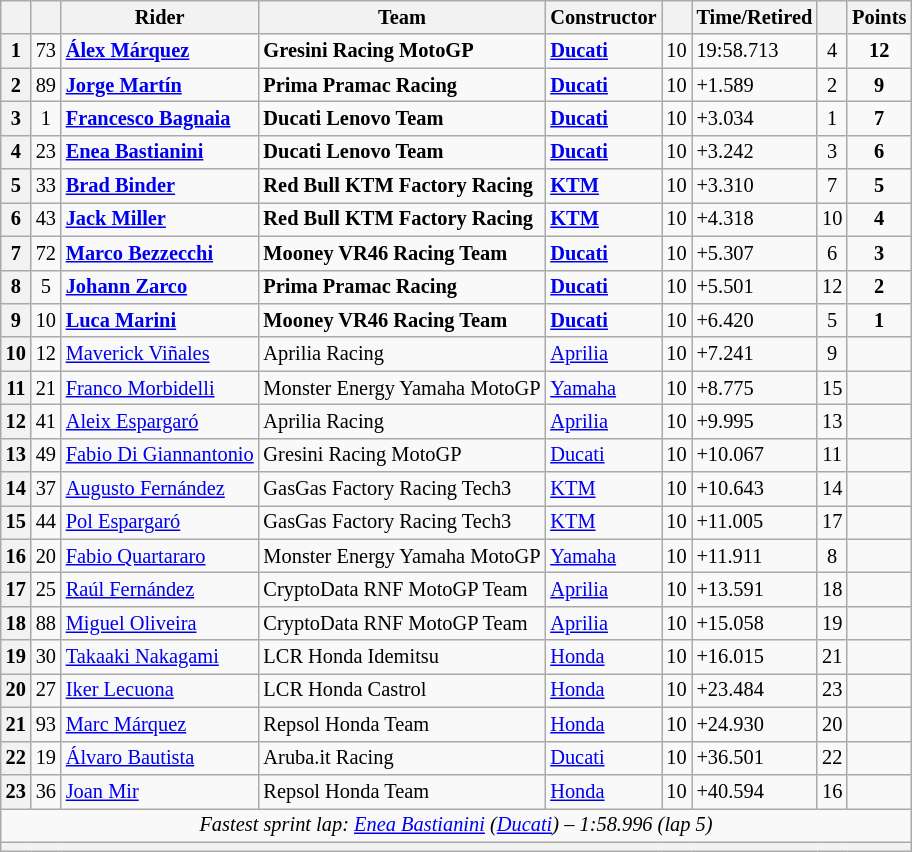<table class="wikitable sortable" style="font-size: 85%;">
<tr>
<th scope="col"></th>
<th scope="col"></th>
<th scope="col">Rider</th>
<th scope="col">Team</th>
<th scope="col">Constructor</th>
<th scope="col" class="unsortable"></th>
<th scope="col" class="unsortable">Time/Retired</th>
<th scope="col"></th>
<th scope="col">Points</th>
</tr>
<tr>
<th scope="row">1</th>
<td align="center">73</td>
<td data-sort-value="marqa"> <strong><a href='#'>Álex Márquez</a></strong></td>
<td><strong>Gresini Racing MotoGP</strong></td>
<td><strong><a href='#'>Ducati</a></strong></td>
<td>10</td>
<td>19:58.713</td>
<td align="center">4</td>
<td align="center"><strong>12</strong></td>
</tr>
<tr>
<th scope="row">2</th>
<td align="center">89</td>
<td data-sort-value="mart"> <strong><a href='#'>Jorge Martín</a></strong></td>
<td><strong>Prima Pramac Racing</strong></td>
<td><strong><a href='#'>Ducati</a></strong></td>
<td>10</td>
<td>+1.589</td>
<td align="center">2</td>
<td align="center"><strong>9</strong></td>
</tr>
<tr>
<th scope="row">3</th>
<td align="center">1</td>
<td data-sort-value="bag"> <strong><a href='#'>Francesco Bagnaia</a></strong></td>
<td><strong>Ducati Lenovo Team</strong></td>
<td><strong><a href='#'>Ducati</a></strong></td>
<td>10</td>
<td>+3.034</td>
<td align="center">1</td>
<td align="center"><strong>7</strong></td>
</tr>
<tr>
<th scope="row">4</th>
<td align="center">23</td>
<td data-sort-value="bas"> <strong><a href='#'>Enea Bastianini</a></strong></td>
<td><strong>Ducati Lenovo Team</strong></td>
<td><strong><a href='#'>Ducati</a></strong></td>
<td>10</td>
<td>+3.242</td>
<td align="center">3</td>
<td align="center"><strong>6</strong></td>
</tr>
<tr>
<th scope="row">5</th>
<td align="center">33</td>
<td data-sort-value="bin"> <strong><a href='#'>Brad Binder</a></strong></td>
<td><strong>Red Bull KTM Factory Racing</strong></td>
<td><strong><a href='#'>KTM</a></strong></td>
<td>10</td>
<td>+3.310</td>
<td align="center">7</td>
<td align="center"><strong>5</strong></td>
</tr>
<tr>
<th scope="row">6</th>
<td align="center">43</td>
<td data-sort-value="mil"> <strong><a href='#'>Jack Miller</a></strong></td>
<td><strong>Red Bull KTM Factory Racing</strong></td>
<td><strong><a href='#'>KTM</a></strong></td>
<td>10</td>
<td>+4.318</td>
<td align="center">10</td>
<td align="center"><strong>4</strong></td>
</tr>
<tr>
<th scope="row">7</th>
<td align="center">72</td>
<td data-sort-value="bez"> <strong><a href='#'>Marco Bezzecchi</a></strong></td>
<td><strong>Mooney VR46 Racing Team</strong></td>
<td><strong><a href='#'>Ducati</a></strong></td>
<td>10</td>
<td>+5.307</td>
<td align="center">6</td>
<td align="center"><strong>3</strong></td>
</tr>
<tr>
<th scope="row">8</th>
<td align="center">5</td>
<td data-sort-value="zar"> <strong><a href='#'>Johann Zarco</a></strong></td>
<td><strong>Prima Pramac Racing</strong></td>
<td><strong><a href='#'>Ducati</a></strong></td>
<td>10</td>
<td>+5.501</td>
<td align="center">12</td>
<td align="center"><strong>2</strong></td>
</tr>
<tr>
<th scope="row">9</th>
<td align="center">10</td>
<td data-sort-value="mari"> <strong><a href='#'>Luca Marini</a></strong></td>
<td><strong>Mooney VR46 Racing Team</strong></td>
<td><strong><a href='#'>Ducati</a></strong></td>
<td>10</td>
<td>+6.420</td>
<td align="center">5</td>
<td align="center"><strong>1</strong></td>
</tr>
<tr>
<th scope="row">10</th>
<td align="center">12</td>
<td data-sort-value="vin"> <a href='#'>Maverick Viñales</a></td>
<td>Aprilia Racing</td>
<td><a href='#'>Aprilia</a></td>
<td>10</td>
<td>+7.241</td>
<td align="center">9</td>
<td align="center"></td>
</tr>
<tr>
<th scope="row">11</th>
<td align="center">21</td>
<td data-sort-value="mor"> <a href='#'>Franco Morbidelli</a></td>
<td>Monster Energy Yamaha MotoGP</td>
<td><a href='#'>Yamaha</a></td>
<td>10</td>
<td>+8.775</td>
<td align="center">15</td>
<td align="center"></td>
</tr>
<tr>
<th scope="row">12</th>
<td align="center">41</td>
<td data-sort-value="espa"> <a href='#'>Aleix Espargaró</a></td>
<td>Aprilia Racing</td>
<td><a href='#'>Aprilia</a></td>
<td>10</td>
<td>+9.995</td>
<td align="center">13</td>
<td align="center"></td>
</tr>
<tr>
<th scope="row">13</th>
<td align="center">49</td>
<td data-sort-value="dig"> <a href='#'>Fabio Di Giannantonio</a></td>
<td>Gresini Racing MotoGP</td>
<td><a href='#'>Ducati</a></td>
<td>10</td>
<td>+10.067</td>
<td align="center">11</td>
<td align="center"></td>
</tr>
<tr>
<th scope="row">14</th>
<td align="center">37</td>
<td data-sort-value="fera"> <a href='#'>Augusto Fernández</a></td>
<td>GasGas Factory Racing Tech3</td>
<td><a href='#'>KTM</a></td>
<td>10</td>
<td>+10.643</td>
<td align="center">14</td>
<td align="center"></td>
</tr>
<tr>
<th scope="row">15</th>
<td align="center">44</td>
<td data-sort-value="espp"> <a href='#'>Pol Espargaró</a></td>
<td>GasGas Factory Racing Tech3</td>
<td><a href='#'>KTM</a></td>
<td>10</td>
<td>+11.005</td>
<td align="center">17</td>
<td align="center"></td>
</tr>
<tr>
<th scope="row">16</th>
<td align="center">20</td>
<td data-sort-value="qua"> <a href='#'>Fabio Quartararo</a></td>
<td>Monster Energy Yamaha MotoGP</td>
<td><a href='#'>Yamaha</a></td>
<td>10</td>
<td>+11.911</td>
<td align="center">8</td>
<td align="center"></td>
</tr>
<tr>
<th scope="row">17</th>
<td align="center">25</td>
<td data-sort-value="ferr"> <a href='#'>Raúl Fernández</a></td>
<td>CryptoData RNF MotoGP Team</td>
<td><a href='#'>Aprilia</a></td>
<td>10</td>
<td>+13.591</td>
<td align="center">18</td>
<td></td>
</tr>
<tr>
<th scope="row">18</th>
<td align="center">88</td>
<td data-sort-value="oli"> <a href='#'>Miguel Oliveira</a></td>
<td>CryptoData RNF MotoGP Team</td>
<td><a href='#'>Aprilia</a></td>
<td>10</td>
<td>+15.058</td>
<td align="center">19</td>
<td align="center"></td>
</tr>
<tr>
<th scope="row">19</th>
<td align="center">30</td>
<td data-sort-value="nak"> <a href='#'>Takaaki Nakagami</a></td>
<td>LCR Honda Idemitsu</td>
<td><a href='#'>Honda</a></td>
<td>10</td>
<td>+16.015</td>
<td align="center">21</td>
<td align="center"></td>
</tr>
<tr>
<th scope="row">20</th>
<td align="center">27</td>
<td data-sort-value="lec"> <a href='#'>Iker Lecuona</a></td>
<td>LCR Honda Castrol</td>
<td><a href='#'>Honda</a></td>
<td>10</td>
<td>+23.484</td>
<td align="center">23</td>
<td align="center"></td>
</tr>
<tr>
<th scope="row">21</th>
<td align="center">93</td>
<td data-sort-value="marqm"> <a href='#'>Marc Márquez</a></td>
<td>Repsol Honda Team</td>
<td><a href='#'>Honda</a></td>
<td>10</td>
<td>+24.930</td>
<td align="center">20</td>
<td align="center"></td>
</tr>
<tr>
<th scope="row">22</th>
<td align="center">19</td>
<td data-sort-value="bau"> <a href='#'>Álvaro Bautista</a></td>
<td>Aruba.it Racing</td>
<td><a href='#'>Ducati</a></td>
<td>10</td>
<td>+36.501</td>
<td align="center">22</td>
<td align="center"></td>
</tr>
<tr>
<th scope="row">23</th>
<td align="center">36</td>
<td data-sort-value="mir"> <a href='#'>Joan Mir</a></td>
<td>Repsol Honda Team</td>
<td><a href='#'>Honda</a></td>
<td>10</td>
<td>+40.594</td>
<td align="center">16</td>
<td></td>
</tr>
<tr class="sortbottom">
<td colspan="9" style="text-align:center"><em>Fastest sprint lap:  <a href='#'>Enea Bastianini</a> (<a href='#'>Ducati</a>) – 1:58.996 (lap 5)</em></td>
</tr>
<tr>
<th colspan=9></th>
</tr>
</table>
